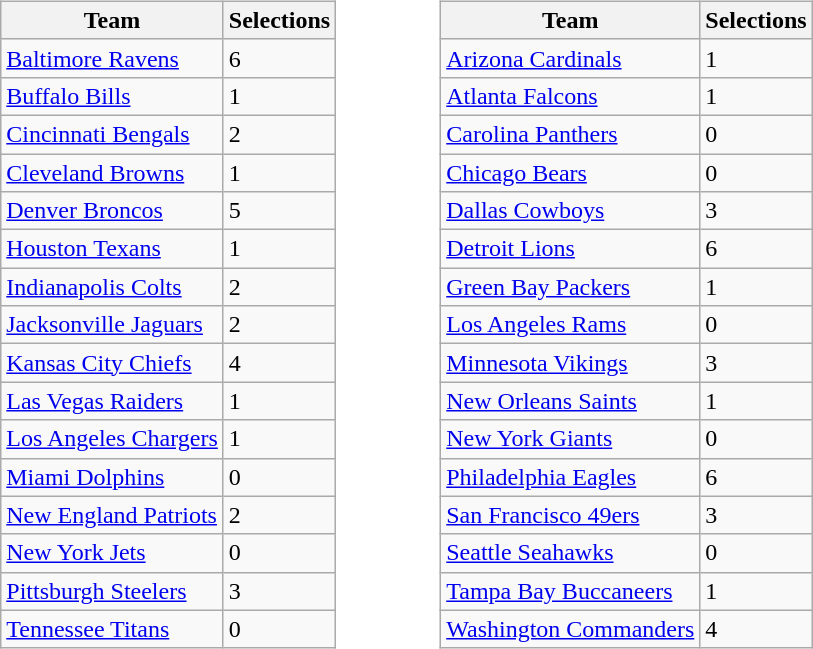<table border=0>
<tr style="vertical-align:top">
<td style="padding-left:50px"><br><table class="wikitable sortable">
<tr>
<th>Team</th>
<th>Selections</th>
</tr>
<tr>
<td><a href='#'>Baltimore Ravens</a></td>
<td>6</td>
</tr>
<tr>
<td><a href='#'>Buffalo Bills</a></td>
<td>1</td>
</tr>
<tr>
<td><a href='#'>Cincinnati Bengals</a></td>
<td>2</td>
</tr>
<tr>
<td><a href='#'>Cleveland Browns</a></td>
<td>1</td>
</tr>
<tr>
<td><a href='#'>Denver Broncos</a></td>
<td>5</td>
</tr>
<tr>
<td><a href='#'>Houston Texans</a></td>
<td>1</td>
</tr>
<tr>
<td><a href='#'>Indianapolis Colts</a></td>
<td>2</td>
</tr>
<tr>
<td><a href='#'>Jacksonville Jaguars</a></td>
<td>2</td>
</tr>
<tr>
<td><a href='#'>Kansas City Chiefs</a></td>
<td>4</td>
</tr>
<tr>
<td><a href='#'>Las Vegas Raiders</a></td>
<td>1</td>
</tr>
<tr>
<td><a href='#'>Los Angeles Chargers</a></td>
<td>1</td>
</tr>
<tr>
<td><a href='#'>Miami Dolphins</a></td>
<td>0</td>
</tr>
<tr>
<td><a href='#'>New England Patriots</a></td>
<td>2</td>
</tr>
<tr>
<td><a href='#'>New York Jets</a></td>
<td>0</td>
</tr>
<tr>
<td><a href='#'>Pittsburgh Steelers</a></td>
<td>3</td>
</tr>
<tr>
<td><a href='#'>Tennessee Titans</a></td>
<td>0</td>
</tr>
</table>
</td>
<td style="padding-left:50px"><br><table class="wikitable sortable">
<tr>
<th>Team</th>
<th>Selections</th>
</tr>
<tr>
<td><a href='#'>Arizona Cardinals</a></td>
<td>1</td>
</tr>
<tr>
<td><a href='#'>Atlanta Falcons</a></td>
<td>1</td>
</tr>
<tr>
<td><a href='#'>Carolina Panthers</a></td>
<td>0</td>
</tr>
<tr>
<td><a href='#'>Chicago Bears</a></td>
<td>0</td>
</tr>
<tr>
<td><a href='#'>Dallas Cowboys</a></td>
<td>3</td>
</tr>
<tr>
<td><a href='#'>Detroit Lions</a></td>
<td>6</td>
</tr>
<tr>
<td><a href='#'>Green Bay Packers</a></td>
<td>1</td>
</tr>
<tr>
<td><a href='#'>Los Angeles Rams</a></td>
<td>0</td>
</tr>
<tr>
<td><a href='#'>Minnesota Vikings</a></td>
<td>3</td>
</tr>
<tr>
<td><a href='#'>New Orleans Saints</a></td>
<td>1</td>
</tr>
<tr>
<td><a href='#'>New York Giants</a></td>
<td>0</td>
</tr>
<tr>
<td><a href='#'>Philadelphia Eagles</a></td>
<td>6</td>
</tr>
<tr>
<td><a href='#'>San Francisco 49ers</a></td>
<td>3</td>
</tr>
<tr>
<td><a href='#'>Seattle Seahawks</a></td>
<td>0</td>
</tr>
<tr>
<td><a href='#'>Tampa Bay Buccaneers</a></td>
<td>1</td>
</tr>
<tr>
<td><a href='#'>Washington Commanders</a></td>
<td>4</td>
</tr>
</table>
</td>
</tr>
</table>
